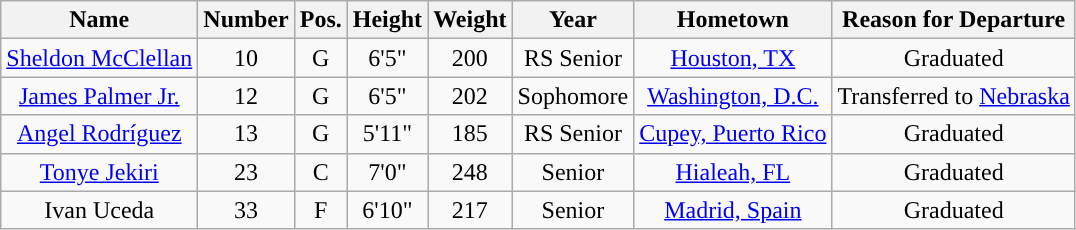<table class="wikitable sortable" border="1" style="text-align:center;">
<tr align=center>
<th>Name</th>
<th>Number</th>
<th>Pos.</th>
<th>Height</th>
<th>Weight</th>
<th>Year</th>
<th>Hometown</th>
<th>Reason for Departure</th>
</tr>
<tr>
<td><a href='#'>Sheldon McClellan</a></td>
<td>10</td>
<td>G</td>
<td>6'5"</td>
<td>200</td>
<td>RS Senior</td>
<td><a href='#'>Houston, TX</a></td>
<td>Graduated</td>
</tr>
<tr>
<td><a href='#'>James Palmer Jr.</a></td>
<td>12</td>
<td>G</td>
<td>6'5"</td>
<td>202</td>
<td>Sophomore</td>
<td><a href='#'>Washington, D.C.</a></td>
<td>Transferred to <a href='#'>Nebraska</a></td>
</tr>
<tr>
<td><a href='#'>Angel Rodríguez</a></td>
<td>13</td>
<td>G</td>
<td>5'11"</td>
<td>185</td>
<td>RS Senior</td>
<td><a href='#'>Cupey, Puerto Rico</a></td>
<td>Graduated</td>
</tr>
<tr>
<td><a href='#'>Tonye Jekiri</a></td>
<td>23</td>
<td>C</td>
<td>7'0"</td>
<td>248</td>
<td>Senior</td>
<td><a href='#'>Hialeah, FL</a></td>
<td>Graduated</td>
</tr>
<tr>
<td>Ivan Uceda</td>
<td>33</td>
<td>F</td>
<td>6'10"</td>
<td>217</td>
<td>Senior</td>
<td><a href='#'>Madrid, Spain</a></td>
<td>Graduated</td>
</tr>
</table>
